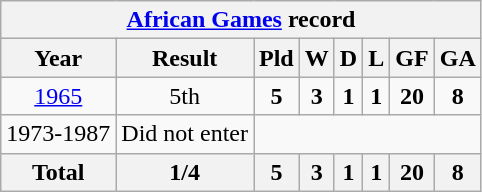<table class="wikitable" style="text-align: center;">
<tr>
<th colspan="8"><a href='#'>African Games</a> record</th>
</tr>
<tr>
<th>Year</th>
<th>Result</th>
<th>Pld</th>
<th>W</th>
<th>D</th>
<th>L</th>
<th>GF</th>
<th>GA</th>
</tr>
<tr>
<td> <a href='#'>1965</a></td>
<td>5th</td>
<td><strong>5</strong></td>
<td><strong>3</strong></td>
<td><strong>1</strong></td>
<td><strong>1</strong></td>
<td><strong>20</strong></td>
<td><strong>8</strong></td>
</tr>
<tr>
<td>1973-1987</td>
<td>Did not enter</td>
</tr>
<tr>
<th><strong>Total</strong></th>
<th><strong>1/4</strong></th>
<th><strong>5</strong></th>
<th><strong>3</strong></th>
<th><strong>1</strong></th>
<th><strong>1</strong></th>
<th><strong>20</strong></th>
<th><strong>8</strong></th>
</tr>
</table>
